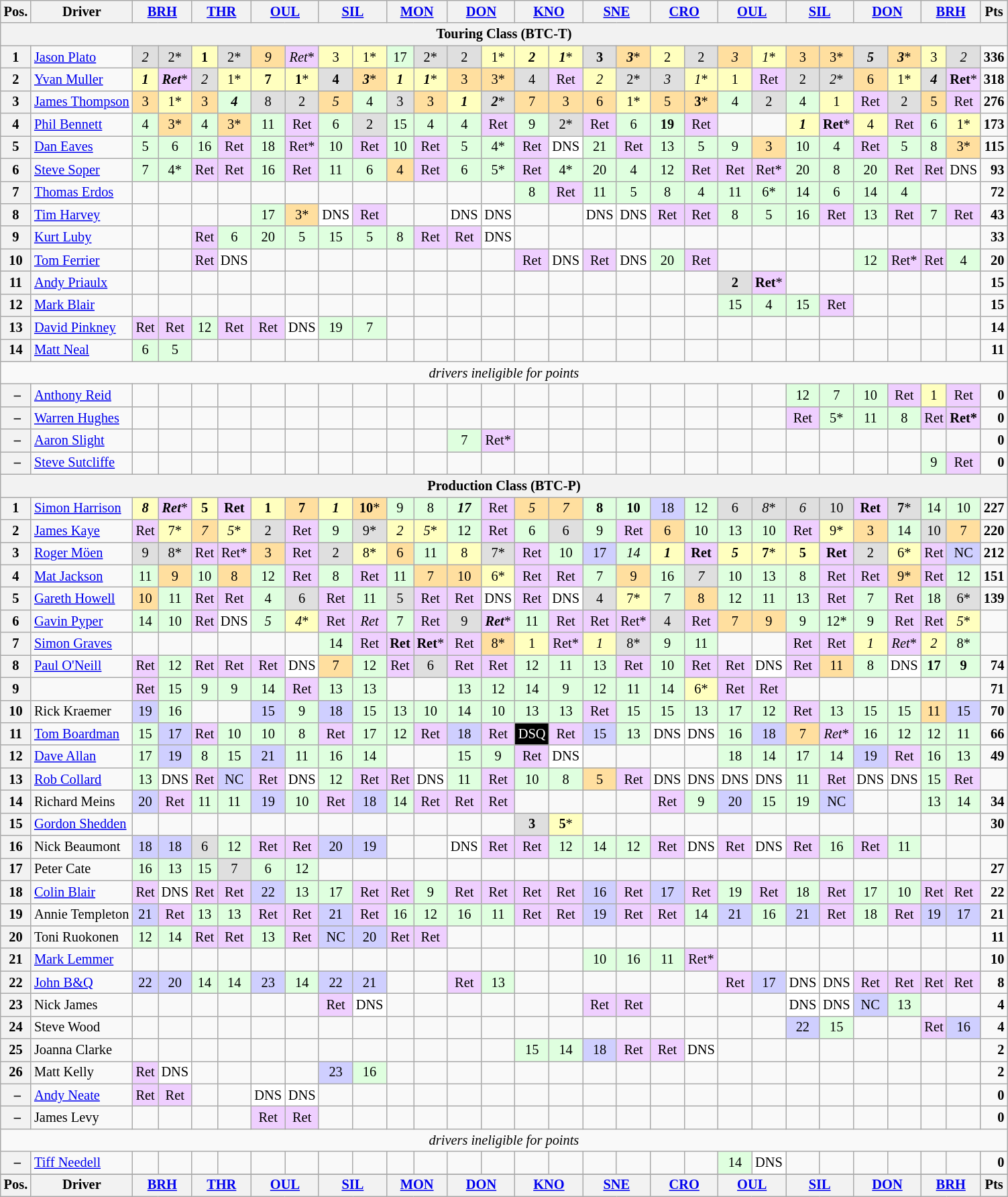<table class="wikitable" style="font-size: 85%; text-align:center;">
<tr valign="top">
<th valign="middle">Pos.</th>
<th>Driver</th>
<th colspan="2"><a href='#'>BRH</a></th>
<th colspan="2"><a href='#'>THR</a></th>
<th colspan="2"><a href='#'>OUL</a></th>
<th colspan="2"><a href='#'>SIL</a></th>
<th colspan="2"><a href='#'>MON</a></th>
<th colspan="2"><a href='#'>DON</a></th>
<th colspan="2"><a href='#'>KNO</a></th>
<th colspan="2"><a href='#'>SNE</a></th>
<th colspan="2"><a href='#'>CRO</a></th>
<th colspan="2"><a href='#'>OUL</a></th>
<th colspan="2"><a href='#'>SIL</a></th>
<th colspan="2"><a href='#'>DON</a></th>
<th colspan="2"><a href='#'>BRH</a></th>
<th valign=middle>Pts</th>
</tr>
<tr>
<th colspan=29>Touring Class (BTC-T)</th>
</tr>
<tr>
<th>1</th>
<td align="left"> <a href='#'>Jason Plato</a></td>
<td style="background:#DFDFDF;"><em>2</em></td>
<td style="background:#DFDFDF;">2*</td>
<td style="background:#FFFFBF;"><strong>1</strong></td>
<td style="background:#DFDFDF;">2*</td>
<td style="background:#FFDF9F;"><em>9</em></td>
<td style="background:#EFCFFF;"><em>Ret</em>*</td>
<td style="background:#FFFFBF;">3</td>
<td style="background:#FFFFBF;">1*</td>
<td style="background:#DFFFDF;">17</td>
<td style="background:#DFDFDF;">2*</td>
<td style="background:#DFDFDF;">2</td>
<td style="background:#FFFFBF;">1*</td>
<td style="background:#FFFFBF;"><strong><em>2</em></strong></td>
<td style="background:#FFFFBF;"><strong><em>1</em></strong>*</td>
<td style="background:#DFDFDF;"><strong>3</strong></td>
<td style="background:#FFDF9F;"><strong><em>3</em></strong>*</td>
<td style="background:#FFFFBF;">2</td>
<td style="background:#DFDFDF;">2</td>
<td style="background:#FFDF9F;"><em>3</em></td>
<td style="background:#FFFFBF;"><em>1</em>*</td>
<td style="background:#FFDF9F;">3</td>
<td style="background:#FFDF9F;">3*</td>
<td style="background:#DFDFDF;"><strong><em>5</em></strong></td>
<td style="background:#FFDF9F;"><strong><em>3</em></strong>*</td>
<td style="background:#FFFFBF;">3</td>
<td style="background:#DFDFDF;"><em>2</em></td>
<td align=right><strong>336</strong></td>
</tr>
<tr>
<th>2</th>
<td align="left"> <a href='#'>Yvan Muller</a></td>
<td style="background:#FFFFBF;"><strong><em>1</em></strong></td>
<td style="background:#EFCFFF;"><strong><em>Ret</em></strong>*</td>
<td style="background:#DFDFDF;"><em>2</em></td>
<td style="background:#FFFFBF;">1*</td>
<td style="background:#FFFFBF;"><strong>7</strong></td>
<td style="background:#FFFFBF;"><strong>1</strong>*</td>
<td style="background:#DFDFDF;"><strong>4</strong></td>
<td style="background:#FFDF9F;"><strong><em>3</em></strong>*</td>
<td style="background:#FFFFBF;"><strong><em>1</em></strong></td>
<td style="background:#FFFFBF;"><strong><em>1</em></strong>*</td>
<td style="background:#FFDF9F;">3</td>
<td style="background:#FFDF9F;">3*</td>
<td style="background:#DFDFDF;">4</td>
<td style="background:#EFCFFF;">Ret</td>
<td style="background:#FFFFBF;"><em>2</em></td>
<td style="background:#DFDFDF;">2*</td>
<td style="background:#DFDFDF;"><em>3</em></td>
<td style="background:#FFFFBF;"><em>1</em>*</td>
<td style="background:#FFFFBF;">1</td>
<td style="background:#EFCFFF;">Ret</td>
<td style="background:#DFDFDF;">2</td>
<td style="background:#DFDFDF;"><em>2</em>*</td>
<td style="background:#FFDF9F;">6</td>
<td style="background:#FFFFBF;">1*</td>
<td style="background:#DFDFDF;"><strong><em>4</em></strong></td>
<td style="background:#EFCFFF;"><strong>Ret</strong>*</td>
<td align="right"><strong>318</strong></td>
</tr>
<tr>
<th>3</th>
<td align="left" nowrap> <a href='#'>James Thompson</a></td>
<td style="background:#FFDF9F;">3</td>
<td style="background:#FFFFBF;">1*</td>
<td style="background:#FFDF9F;">3</td>
<td style="background:#DFFFDF;"><strong><em>4</em></strong></td>
<td style="background:#DFDFDF;">8</td>
<td style="background:#DFDFDF;">2</td>
<td style="background:#FFDF9F;"><em>5</em></td>
<td style="background:#DFFFDF;">4</td>
<td style="background:#DFDFDF;">3</td>
<td style="background:#FFDF9F;">3</td>
<td style="background:#FFFFBF;"><strong><em>1</em></strong></td>
<td style="background:#DFDFDF;"><strong><em>2</em></strong>*</td>
<td style="background:#FFDF9F;">7</td>
<td style="background:#FFDF9F;">3</td>
<td style="background:#FFDF9F;">6</td>
<td style="background:#FFFFBF;">1*</td>
<td style="background:#FFDF9F;">5</td>
<td style="background:#FFDF9F;"><strong>3</strong>*</td>
<td style="background:#DFFFDF;">4</td>
<td style="background:#DFDFDF;">2</td>
<td style="background:#DFFFDF;">4</td>
<td style="background:#FFFFBF;">1</td>
<td style="background:#EFCFFF;">Ret</td>
<td style="background:#DFDFDF;">2</td>
<td style="background:#FFDF9F;">5</td>
<td style="background:#EFCFFF;">Ret</td>
<td align="right"><strong>276</strong></td>
</tr>
<tr>
<th>4</th>
<td align="left"> <a href='#'>Phil Bennett</a></td>
<td style="background:#DFFFDF;">4</td>
<td style="background:#FFDF9F;">3*</td>
<td style="background:#DFFFDF;">4</td>
<td style="background:#FFDF9F;">3*</td>
<td style="background:#DFFFDF;">11</td>
<td style="background:#EFCFFF;">Ret</td>
<td style="background:#DFFFDF;">6</td>
<td style="background:#DFDFDF;">2</td>
<td style="background:#DFFFDF;">15</td>
<td style="background:#DFFFDF;">4</td>
<td style="background:#DFFFDF;">4</td>
<td style="background:#EFCFFF;">Ret</td>
<td style="background:#DFFFDF;">9</td>
<td style="background:#DFDFDF;">2*</td>
<td style="background:#EFCFFF;">Ret</td>
<td style="background:#DFFFDF;">6</td>
<td style="background:#DFFFDF;"><strong>19</strong></td>
<td style="background:#EFCFFF;">Ret</td>
<td></td>
<td></td>
<td style="background:#FFFFBF;"><strong><em>1</em></strong></td>
<td style="background:#EFCFFF;"><strong>Ret</strong>*</td>
<td style="background:#FFFFBF;">4</td>
<td style="background:#EFCFFF;">Ret</td>
<td style="background:#DFFFDF;">6</td>
<td style="background:#FFFFBF;">1*</td>
<td align="right"><strong>173</strong></td>
</tr>
<tr>
<th>5</th>
<td align="left"> <a href='#'>Dan Eaves</a></td>
<td style="background:#DFFFDF;">5</td>
<td style="background:#DFFFDF;">6</td>
<td style="background:#DFFFDF;">16</td>
<td style="background:#EFCFFF;">Ret</td>
<td style="background:#DFFFDF;">18</td>
<td style="background:#EFCFFF;">Ret*</td>
<td style="background:#DFFFDF;">10</td>
<td style="background:#EFCFFF;">Ret</td>
<td style="background:#DFFFDF;">10</td>
<td style="background:#EFCFFF;">Ret</td>
<td style="background:#DFFFDF;">5</td>
<td style="background:#DFFFDF;">4*</td>
<td style="background:#EFCFFF;">Ret</td>
<td style="background:#FFFFFF;">DNS</td>
<td style="background:#DFFFDF;">21</td>
<td style="background:#EFCFFF;">Ret</td>
<td style="background:#DFFFDF;">13</td>
<td style="background:#DFFFDF;">5</td>
<td style="background:#DFFFDF;">9</td>
<td style="background:#FFDF9F;">3</td>
<td style="background:#DFFFDF;">10</td>
<td style="background:#DFFFDF;">4</td>
<td style="background:#EFCFFF;">Ret</td>
<td style="background:#DFFFDF;">5</td>
<td style="background:#DFFFDF;">8</td>
<td style="background:#FFDF9F;">3*</td>
<td align="right"><strong>115</strong></td>
</tr>
<tr>
<th>6</th>
<td align="left"> <a href='#'>Steve Soper</a></td>
<td style="background:#DFFFDF;">7</td>
<td style="background:#DFFFDF;">4*</td>
<td style="background:#EFCFFF;">Ret</td>
<td style="background:#EFCFFF;">Ret</td>
<td style="background:#DFFFDF;">16</td>
<td style="background:#EFCFFF;">Ret</td>
<td style="background:#DFFFDF;">11</td>
<td style="background:#DFFFDF;">6</td>
<td style="background:#FFDF9F;">4</td>
<td style="background:#EFCFFF;">Ret</td>
<td style="background:#DFFFDF;">6</td>
<td style="background:#DFFFDF;">5*</td>
<td style="background:#EFCFFF;">Ret</td>
<td style="background:#DFFFDF;">4*</td>
<td style="background:#DFFFDF;">20</td>
<td style="background:#DFFFDF;">4</td>
<td style="background:#DFFFDF;">12</td>
<td style="background:#EFCFFF;">Ret</td>
<td style="background:#EFCFFF;">Ret</td>
<td style="background:#EFCFFF;">Ret*</td>
<td style="background:#DFFFDF;">20</td>
<td style="background:#DFFFDF;">8</td>
<td style="background:#DFFFDF;">20</td>
<td style="background:#EFCFFF;">Ret</td>
<td style="background:#EFCFFF;">Ret</td>
<td style="background:#FFFFFF;">DNS</td>
<td align=right><strong>93</strong></td>
</tr>
<tr>
<th>7</th>
<td align="left"> <a href='#'>Thomas Erdos</a></td>
<td></td>
<td></td>
<td></td>
<td></td>
<td></td>
<td></td>
<td></td>
<td></td>
<td></td>
<td></td>
<td></td>
<td></td>
<td style="background:#DFFFDF;">8</td>
<td style="background:#EFCFFF;">Ret</td>
<td style="background:#DFFFDF;">11</td>
<td style="background:#DFFFDF;">5</td>
<td style="background:#DFFFDF;">8</td>
<td style="background:#DFFFDF;">4</td>
<td style="background:#DFFFDF;">11</td>
<td style="background:#DFFFDF;">6*</td>
<td style="background:#DFFFDF;">14</td>
<td style="background:#DFFFDF;">6</td>
<td style="background:#DFFFDF;">14</td>
<td style="background:#DFFFDF;">4</td>
<td></td>
<td></td>
<td align=right><strong>72</strong></td>
</tr>
<tr>
<th>8</th>
<td align="left"> <a href='#'>Tim Harvey</a></td>
<td></td>
<td></td>
<td></td>
<td></td>
<td style="background:#DFFFDF;">17</td>
<td style="background:#FFDF9F;">3*</td>
<td style="background:#FFFFFF;">DNS</td>
<td style="background:#EFCFFF;">Ret</td>
<td></td>
<td></td>
<td style="background:#FFFFFF;">DNS</td>
<td style="background:#FFFFFF;">DNS</td>
<td></td>
<td></td>
<td style="background:#FFFFFF;">DNS</td>
<td style="background:#FFFFFF;">DNS</td>
<td style="background:#EFCFFF;">Ret</td>
<td style="background:#EFCFFF;">Ret</td>
<td style="background:#DFFFDF;">8</td>
<td style="background:#DFFFDF;">5</td>
<td style="background:#DFFFDF;">16</td>
<td style="background:#EFCFFF;">Ret</td>
<td style="background:#DFFFDF;">13</td>
<td style="background:#EFCFFF;">Ret</td>
<td style="background:#DFFFDF;">7</td>
<td style="background:#EFCFFF;">Ret</td>
<td align=right><strong>43</strong></td>
</tr>
<tr>
<th>9</th>
<td align="left"> <a href='#'>Kurt Luby</a></td>
<td></td>
<td></td>
<td style="background:#EFCFFF;">Ret</td>
<td style="background:#DFFFDF;">6</td>
<td style="background:#DFFFDF;">20</td>
<td style="background:#DFFFDF;">5</td>
<td style="background:#DFFFDF;">15</td>
<td style="background:#DFFFDF;">5</td>
<td style="background:#DFFFDF;">8</td>
<td style="background:#EFCFFF;">Ret</td>
<td style="background:#EFCFFF;">Ret</td>
<td style="background:#FFFFFF;">DNS</td>
<td></td>
<td></td>
<td></td>
<td></td>
<td></td>
<td></td>
<td></td>
<td></td>
<td></td>
<td></td>
<td></td>
<td></td>
<td></td>
<td></td>
<td align=right><strong>33</strong></td>
</tr>
<tr>
<th>10</th>
<td align="left"> <a href='#'>Tom Ferrier</a></td>
<td></td>
<td></td>
<td style="background:#EFCFFF;">Ret</td>
<td style="background:#FFFFFF;">DNS</td>
<td></td>
<td></td>
<td></td>
<td></td>
<td></td>
<td></td>
<td></td>
<td></td>
<td style="background:#EFCFFF;">Ret</td>
<td style="background:#FFFFFF;">DNS</td>
<td style="background:#EFCFFF;">Ret</td>
<td style="background:#FFFFFF;">DNS</td>
<td style="background:#DFFFDF;">20</td>
<td style="background:#EFCFFF;">Ret</td>
<td></td>
<td></td>
<td></td>
<td></td>
<td style="background:#DFFFDF;">12</td>
<td style="background:#EFCFFF;">Ret*</td>
<td style="background:#EFCFFF;">Ret</td>
<td style="background:#DFFFDF;">4</td>
<td align=right><strong>20</strong></td>
</tr>
<tr>
<th>11</th>
<td align="left"> <a href='#'>Andy Priaulx</a></td>
<td></td>
<td></td>
<td></td>
<td></td>
<td></td>
<td></td>
<td></td>
<td></td>
<td></td>
<td></td>
<td></td>
<td></td>
<td></td>
<td></td>
<td></td>
<td></td>
<td></td>
<td></td>
<td style="background:#DFDFDF;"><strong>2</strong></td>
<td style="background:#EFCFFF;"><strong>Ret</strong>*</td>
<td></td>
<td></td>
<td></td>
<td></td>
<td></td>
<td></td>
<td align="right"><strong>15</strong></td>
</tr>
<tr>
<th>12</th>
<td align="left"> <a href='#'>Mark Blair</a></td>
<td></td>
<td></td>
<td></td>
<td></td>
<td></td>
<td></td>
<td></td>
<td></td>
<td></td>
<td></td>
<td></td>
<td></td>
<td></td>
<td></td>
<td></td>
<td></td>
<td></td>
<td></td>
<td style="background:#DFFFDF;">15</td>
<td style="background:#DFFFDF;">4</td>
<td style="background:#DFFFDF;">15</td>
<td style="background:#EFCFFF;">Ret</td>
<td></td>
<td></td>
<td></td>
<td></td>
<td align="right"><strong>15</strong></td>
</tr>
<tr>
<th>13</th>
<td align="left"> <a href='#'>David Pinkney</a></td>
<td style="background:#EFCFFF;">Ret</td>
<td style="background:#EFCFFF;">Ret</td>
<td style="background:#DFFFDF;">12</td>
<td style="background:#EFCFFF;">Ret</td>
<td style="background:#EFCFFF;">Ret</td>
<td style="background:#FFFFFF;">DNS</td>
<td style="background:#DFFFDF;">19</td>
<td style="background:#DFFFDF;">7</td>
<td></td>
<td></td>
<td></td>
<td></td>
<td></td>
<td></td>
<td></td>
<td></td>
<td></td>
<td></td>
<td></td>
<td></td>
<td></td>
<td></td>
<td></td>
<td></td>
<td></td>
<td></td>
<td align="right"><strong>14</strong></td>
</tr>
<tr>
<th>14</th>
<td align="left"> <a href='#'>Matt Neal</a></td>
<td style="background:#DFFFDF;">6</td>
<td style="background:#DFFFDF;">5</td>
<td></td>
<td></td>
<td></td>
<td></td>
<td></td>
<td></td>
<td></td>
<td></td>
<td></td>
<td></td>
<td></td>
<td></td>
<td></td>
<td></td>
<td></td>
<td></td>
<td></td>
<td></td>
<td></td>
<td></td>
<td></td>
<td></td>
<td></td>
<td></td>
<td align=right><strong>11</strong></td>
</tr>
<tr>
<td colspan=34><em>drivers ineligible for points</em></td>
</tr>
<tr>
<th> –</th>
<td align="left"> <a href='#'>Anthony Reid</a></td>
<td></td>
<td></td>
<td></td>
<td></td>
<td></td>
<td></td>
<td></td>
<td></td>
<td></td>
<td></td>
<td></td>
<td></td>
<td></td>
<td></td>
<td></td>
<td></td>
<td></td>
<td></td>
<td></td>
<td></td>
<td style="background:#DFFFDF;">12</td>
<td style="background:#DFFFDF;">7</td>
<td style="background:#DFFFDF;">10</td>
<td style="background:#EFCFFF;">Ret</td>
<td style="background:#FFFFBF;">1</td>
<td style="background:#EFCFFF;">Ret</td>
<td align="right"><strong>0</strong></td>
</tr>
<tr>
<th> –</th>
<td align="left"> <a href='#'>Warren Hughes</a></td>
<td></td>
<td></td>
<td></td>
<td></td>
<td></td>
<td></td>
<td></td>
<td></td>
<td></td>
<td></td>
<td></td>
<td></td>
<td></td>
<td></td>
<td></td>
<td></td>
<td></td>
<td></td>
<td></td>
<td></td>
<td style="background:#EFCFFF;">Ret</td>
<td style="background:#DFFFDF;">5*</td>
<td style="background:#DFFFDF;">11</td>
<td style="background:#DFFFDF;">8</td>
<td style="background:#EFCFFF;">Ret</td>
<td style="background:#EFCFFF;"><strong>Ret*</strong></td>
<td align="right"><strong>0</strong></td>
</tr>
<tr>
<th> –</th>
<td align="left"> <a href='#'>Aaron Slight</a></td>
<td></td>
<td></td>
<td></td>
<td></td>
<td></td>
<td></td>
<td></td>
<td></td>
<td></td>
<td></td>
<td style="background:#DFFFDF;">7</td>
<td style="background:#EFCFFF;">Ret*</td>
<td></td>
<td></td>
<td></td>
<td></td>
<td></td>
<td></td>
<td></td>
<td></td>
<td></td>
<td></td>
<td></td>
<td></td>
<td></td>
<td></td>
<td align="right"><strong>0</strong></td>
</tr>
<tr>
<th> –</th>
<td align="left"> <a href='#'>Steve Sutcliffe</a></td>
<td></td>
<td></td>
<td></td>
<td></td>
<td></td>
<td></td>
<td></td>
<td></td>
<td></td>
<td></td>
<td></td>
<td></td>
<td></td>
<td></td>
<td></td>
<td></td>
<td></td>
<td></td>
<td></td>
<td></td>
<td></td>
<td></td>
<td></td>
<td></td>
<td style="background:#DFFFDF;">9</td>
<td style="background:#EFCFFF;">Ret</td>
<td align="right"><strong>0</strong></td>
</tr>
<tr>
<th colspan=29>Production Class (BTC-P)</th>
</tr>
<tr>
<th>1</th>
<td align="left"> <a href='#'>Simon Harrison</a></td>
<td style="background:#FFFFBF;"><strong><em>8</em></strong></td>
<td style="background:#EFCFFF;"><strong><em>Ret</em></strong>*</td>
<td style="background:#FFFFBF;"><strong>5</strong></td>
<td style="background:#EFCFFF;"><strong>Ret</strong></td>
<td style="background:#FFFFBF;"><strong>1</strong></td>
<td style="background:#FFDF9F;"><strong>7</strong></td>
<td style="background:#FFFFBF;"><strong><em>1</em></strong></td>
<td style="background:#FFDF9F;"><strong>10</strong>*</td>
<td style="background:#DFFFDF;">9</td>
<td style="background:#DFFFDF;">8</td>
<td style="background:#DFFFDF;"><strong><em>17</em></strong></td>
<td style="background:#EFCFFF;">Ret</td>
<td style="background:#FFDF9F;"><em>5</em></td>
<td style="background:#FFDF9F;"><em>7</em></td>
<td style="background:#DFFFDF;"><strong>8</strong></td>
<td style="background:#DFFFDF;"><strong>10</strong></td>
<td style="background:#CFCFFF;">18</td>
<td style="background:#DFFFDF;">12</td>
<td style="background:#DFDFDF;">6</td>
<td style="background:#DFDFDF;"><em>8</em>*</td>
<td style="background:#DFDFDF;"><em>6</em></td>
<td style="background:#DFDFDF;">10</td>
<td style="background:#EFCFFF;"><strong>Ret</strong></td>
<td style="background:#DFDFDF;"><strong>7</strong>*</td>
<td style="background:#DFFFDF;">14</td>
<td style="background:#DFFFDF;">10</td>
<td align=right><strong>227</strong></td>
</tr>
<tr>
<th>2</th>
<td align="left"> <a href='#'>James Kaye</a></td>
<td style="background:#EFCFFF;">Ret</td>
<td style="background:#FFFFBF;">7*</td>
<td style="background:#FFDF9F;"><em>7</em></td>
<td style="background:#FFFFBF;"><em>5</em>*</td>
<td style="background:#DFDFDF;">2</td>
<td style="background:#EFCFFF;">Ret</td>
<td style="background:#DFFFDF;">9</td>
<td style="background:#DFDFDF;">9*</td>
<td style="background:#FFFFBF;"><em>2</em></td>
<td style="background:#FFFFBF;"><em>5</em>*</td>
<td style="background:#DFFFDF;">12</td>
<td style="background:#EFCFFF;">Ret</td>
<td style="background:#DFFFDF;">6</td>
<td style="background:#DFDFDF;">6</td>
<td style="background:#DFFFDF;">9</td>
<td style="background:#EFCFFF;">Ret</td>
<td style="background:#FFDF9F;">6</td>
<td style="background:#DFFFDF;">10</td>
<td style="background:#DFFFDF;">13</td>
<td style="background:#DFFFDF;">10</td>
<td style="background:#EFCFFF;">Ret</td>
<td style="background:#FFFFBF;">9*</td>
<td style="background:#FFDF9F;">3</td>
<td style="background:#DFFFDF;">14</td>
<td style="background:#DFDFDF;">10</td>
<td style="background:#FFDF9F;">7</td>
<td align=right><strong>220</strong></td>
</tr>
<tr>
<th>3</th>
<td align="left"> <a href='#'>Roger Möen</a></td>
<td style="background:#DFDFDF;">9</td>
<td style="background:#DFDFDF;">8*</td>
<td style="background:#EFCFFF;">Ret</td>
<td style="background:#EFCFFF;">Ret*</td>
<td style="background:#FFDF9F;">3</td>
<td style="background:#EFCFFF;">Ret</td>
<td style="background:#DFDFDF;">2</td>
<td style="background:#FFFFBF;">8*</td>
<td style="background:#FFDF9F;">6</td>
<td style="background:#DFFFDF;">11</td>
<td style="background:#FFFFBF;">8</td>
<td style="background:#DFDFDF;">7*</td>
<td style="background:#EFCFFF;">Ret</td>
<td style="background:#DFFFDF;">10</td>
<td style="background:#CFCFFF;">17</td>
<td style="background:#DFFFDF;"><em>14</em></td>
<td style="background:#FFFFBF;"><strong><em>1</em></strong></td>
<td style="background:#EFCFFF;"><strong>Ret</strong></td>
<td style="background:#FFFFBF;"><strong><em>5</em></strong></td>
<td style="background:#FFFFBF;"><strong>7</strong>*</td>
<td style="background:#FFFFBF;"><strong>5</strong></td>
<td style="background:#EFCFFF;"><strong>Ret</strong></td>
<td style="background:#DFDFDF;">2</td>
<td style="background:#FFFFBF;">6*</td>
<td style="background:#EFCFFF;">Ret</td>
<td style="background:#CFCFFF;">NC</td>
<td align=right><strong>212</strong></td>
</tr>
<tr>
<th>4</th>
<td align="left"> <a href='#'>Mat Jackson</a></td>
<td style="background:#DFFFDF;">11</td>
<td style="background:#FFDF9F;">9</td>
<td style="background:#DFFFDF;">10</td>
<td style="background:#FFDF9F;">8</td>
<td style="background:#DFFFDF;">12</td>
<td style="background:#EFCFFF;">Ret</td>
<td style="background:#DFFFDF;">8</td>
<td style="background:#EFCFFF;">Ret</td>
<td style="background:#DFFFDF;">11</td>
<td style="background:#FFDF9F;">7</td>
<td style="background:#FFDF9F;">10</td>
<td style="background:#FFFFBF;">6*</td>
<td style="background:#EFCFFF;">Ret</td>
<td style="background:#EFCFFF;">Ret</td>
<td style="background:#DFFFDF;">7</td>
<td style="background:#FFDF9F;">9</td>
<td style="background:#DFFFDF;">16</td>
<td style="background:#DFDFDF;"><em>7</em></td>
<td style="background:#DFFFDF;">10</td>
<td style="background:#DFFFDF;">13</td>
<td style="background:#DFFFDF;">8</td>
<td style="background:#EFCFFF;">Ret</td>
<td style="background:#EFCFFF;">Ret</td>
<td style="background:#FFDF9F;">9*</td>
<td style="background:#EFCFFF;">Ret</td>
<td style="background:#DFFFDF;">12</td>
<td align=right><strong>151</strong></td>
</tr>
<tr>
<th>5</th>
<td align="left"> <a href='#'>Gareth Howell</a></td>
<td style="background:#FFDF9F;">10</td>
<td style="background:#DFFFDF;">11</td>
<td style="background:#EFCFFF;">Ret</td>
<td style="background:#EFCFFF;">Ret</td>
<td style="background:#DFFFDF;">4</td>
<td style="background:#DFDFDF;">6</td>
<td style="background:#EFCFFF;">Ret</td>
<td style="background:#DFFFDF;">11</td>
<td style="background:#DFDFDF;">5</td>
<td style="background:#EFCFFF;">Ret</td>
<td style="background:#EFCFFF;">Ret</td>
<td style="background:#FFFFFF;">DNS</td>
<td style="background:#EFCFFF;">Ret</td>
<td style="background:#FFFFFF;">DNS</td>
<td style="background:#DFDFDF;">4</td>
<td style="background:#FFFFBF;">7*</td>
<td style="background:#DFFFDF;">7</td>
<td style="background:#FFDF9F;">8</td>
<td style="background:#DFFFDF;">12</td>
<td style="background:#DFFFDF;">11</td>
<td style="background:#DFFFDF;">13</td>
<td style="background:#EFCFFF;">Ret</td>
<td style="background:#DFFFDF;">7</td>
<td style="background:#EFCFFF;">Ret</td>
<td style="background:#DFFFDF;">18</td>
<td style="background:#DFDFDF;">6*</td>
<td align=right><strong>139</strong></td>
</tr>
<tr>
<th>6</th>
<td align="left"> <a href='#'>Gavin Pyper</a></td>
<td style="background:#DFFFDF;">14</td>
<td style="background:#DFFFDF;">10</td>
<td style="background:#EFCFFF;">Ret</td>
<td style="background:#FFFFFF;">DNS</td>
<td style="background:#DFFFDF;"><em>5</em></td>
<td style="background:#FFFFBF;"><em>4</em>*</td>
<td style="background:#EFCFFF;">Ret</td>
<td style="background:#EFCFFF;"><em>Ret</em></td>
<td style="background:#DFFFDF;">7</td>
<td style="background:#EFCFFF;">Ret</td>
<td style="background:#DFDFDF;">9</td>
<td style="background:#EFCFFF;"><strong><em>Ret</em></strong>*</td>
<td style="background:#DFFFDF;">11</td>
<td style="background:#EFCFFF;">Ret</td>
<td style="background:#EFCFFF;">Ret</td>
<td style="background:#EFCFFF;">Ret*</td>
<td style="background:#DFDFDF;">4</td>
<td style="background:#EFCFFF;">Ret</td>
<td style="background:#FFDF9F;">7</td>
<td style="background:#FFDF9F;">9</td>
<td style="background:#DFFFDF;">9</td>
<td style="background:#DFFFDF;">12*</td>
<td style="background:#DFFFDF;">9</td>
<td style="background:#EFCFFF;">Ret</td>
<td style="background:#EFCFFF;">Ret</td>
<td style="background:#FFFFBF;"><em>5</em>*</td>
<td align=right></td>
</tr>
<tr>
<th>7</th>
<td align="left"> <a href='#'>Simon Graves</a></td>
<td></td>
<td></td>
<td></td>
<td></td>
<td></td>
<td></td>
<td style="background:#DFFFDF;">14</td>
<td style="background:#EFCFFF;">Ret</td>
<td style="background:#EFCFFF;"><strong>Ret</strong></td>
<td style="background:#EFCFFF;"><strong>Ret</strong>*</td>
<td style="background:#EFCFFF;">Ret</td>
<td style="background:#FFDF9F;">8*</td>
<td style="background:#FFFFBF;">1</td>
<td style="background:#EFCFFF;">Ret*</td>
<td style="background:#FFFFBF;"><em>1</em></td>
<td style="background:#DFDFDF;">8*</td>
<td style="background:#DFFFDF;">9</td>
<td style="background:#DFFFDF;">11</td>
<td></td>
<td></td>
<td style="background:#EFCFFF;">Ret</td>
<td style="background:#EFCFFF;">Ret</td>
<td style="background:#FFFFBF;"><em>1</em></td>
<td style="background:#EFCFFF;"><em>Ret</em>*</td>
<td style="background:#FFFFBF;"><em>2</em></td>
<td style="background:#DFFFDF;">8*</td>
<td align=right></td>
</tr>
<tr>
<th>8</th>
<td align="left"> <a href='#'>Paul O'Neill</a></td>
<td style="background:#EFCFFF;">Ret</td>
<td style="background:#DFFFDF;">12</td>
<td style="background:#EFCFFF;">Ret</td>
<td style="background:#EFCFFF;">Ret</td>
<td style="background:#EFCFFF;">Ret</td>
<td style="background:#FFFFFF;">DNS</td>
<td style="background:#FFDF9F;">7</td>
<td style="background:#DFFFDF;">12</td>
<td style="background:#EFCFFF;">Ret</td>
<td style="background:#DFDFDF;">6</td>
<td style="background:#EFCFFF;">Ret</td>
<td style="background:#EFCFFF;">Ret</td>
<td style="background:#DFFFDF;">12</td>
<td style="background:#DFFFDF;">11</td>
<td style="background:#DFFFDF;">13</td>
<td style="background:#EFCFFF;">Ret</td>
<td style="background:#DFFFDF;">10</td>
<td style="background:#EFCFFF;">Ret</td>
<td style="background:#EFCFFF;">Ret</td>
<td style="background:#FFFFFF;">DNS</td>
<td style="background:#EFCFFF;">Ret</td>
<td style="background:#FFDF9F;">11</td>
<td style="background:#DFFFDF;">8</td>
<td style="background:#FFFFFF;">DNS</td>
<td style="background:#DFFFDF;"><strong>17</strong></td>
<td style="background:#DFFFDF;"><strong>9</strong></td>
<td align=right><strong>74</strong></td>
</tr>
<tr>
<th>9</th>
<td align="left"></td>
<td style="background:#EFCFFF;">Ret</td>
<td style="background:#DFFFDF;">15</td>
<td style="background:#DFFFDF;">9</td>
<td style="background:#DFFFDF;">9</td>
<td style="background:#DFFFDF;">14</td>
<td style="background:#EFCFFF;">Ret</td>
<td style="background:#DFFFDF;">13</td>
<td style="background:#DFFFDF;">13</td>
<td></td>
<td></td>
<td style="background:#DFFFDF;">13</td>
<td style="background:#DFFFDF;">12</td>
<td style="background:#DFFFDF;">14</td>
<td style="background:#DFFFDF;">9</td>
<td style="background:#DFFFDF;">12</td>
<td style="background:#DFFFDF;">11</td>
<td style="background:#DFFFDF;">14</td>
<td style="background:#FFFFBF;">6*</td>
<td style="background:#EFCFFF;">Ret</td>
<td style="background:#EFCFFF;">Ret</td>
<td></td>
<td></td>
<td></td>
<td></td>
<td></td>
<td></td>
<td align=right><strong>71</strong></td>
</tr>
<tr>
<th>10</th>
<td align="left"> Rick Kraemer</td>
<td style="background:#CFCFFF;">19</td>
<td style="background:#DFFFDF;">16</td>
<td></td>
<td></td>
<td style="background:#CFCFFF;">15</td>
<td style="background:#DFFFDF;">9</td>
<td style="background:#CFCFFF;">18</td>
<td style="background:#DFFFDF;">15</td>
<td style="background:#DFFFDF;">13</td>
<td style="background:#DFFFDF;">10</td>
<td style="background:#DFFFDF;">14</td>
<td style="background:#DFFFDF;">10</td>
<td style="background:#DFFFDF;">13</td>
<td style="background:#DFFFDF;">13</td>
<td style="background:#EFCFFF;">Ret</td>
<td style="background:#DFFFDF;">15</td>
<td style="background:#DFFFDF;">15</td>
<td style="background:#DFFFDF;">13</td>
<td style="background:#DFFFDF;">17</td>
<td style="background:#DFFFDF;">12</td>
<td style="background:#EFCFFF;">Ret</td>
<td style="background:#DFFFDF;">13</td>
<td style="background:#DFFFDF;">15</td>
<td style="background:#DFFFDF;">15</td>
<td style="background:#FFDF9F;">11</td>
<td style="background:#CFCFFF;">15</td>
<td align=right><strong>70</strong></td>
</tr>
<tr>
<th>11</th>
<td align="left"> <a href='#'>Tom Boardman</a></td>
<td style="background:#DFFFDF;">15</td>
<td style="background:#CFCFFF;">17</td>
<td style="background:#EFCFFF;">Ret</td>
<td style="background:#DFFFDF;">10</td>
<td style="background:#DFFFDF;">10</td>
<td style="background:#DFFFDF;">8</td>
<td style="background:#EFCFFF;">Ret</td>
<td style="background:#DFFFDF;">17</td>
<td style="background:#DFFFDF;">12</td>
<td style="background:#EFCFFF;">Ret</td>
<td style="background:#CFCFFF;">18</td>
<td style="background:#EFCFFF;">Ret</td>
<td style="background:#000000; color:white">DSQ</td>
<td style="background:#EFCFFF;">Ret</td>
<td style="background:#CFCFFF;">15</td>
<td style="background:#DFFFDF;">13</td>
<td style="background:#FFFFFF;">DNS</td>
<td style="background:#FFFFFF;">DNS</td>
<td style="background:#DFFFDF;">16</td>
<td style="background:#CFCFFF;">18</td>
<td style="background:#FFDF9F;">7</td>
<td style="background:#EFCFFF;"><em>Ret</em>*</td>
<td style="background:#DFFFDF;">16</td>
<td style="background:#DFFFDF;">12</td>
<td style="background:#DFFFDF;">12</td>
<td style="background:#DFFFDF;">11</td>
<td align=right><strong>66</strong></td>
</tr>
<tr>
<th>12</th>
<td align="left"> <a href='#'>Dave Allan</a></td>
<td style="background:#DFFFDF;">17</td>
<td style="background:#CFCFFF;">19</td>
<td style="background:#DFFFDF;">8</td>
<td style="background:#DFFFDF;">15</td>
<td style="background:#CFCFFF;">21</td>
<td style="background:#DFFFDF;">11</td>
<td style="background:#DFFFDF;">16</td>
<td style="background:#DFFFDF;">14</td>
<td></td>
<td></td>
<td style="background:#DFFFDF;">15</td>
<td style="background:#DFFFDF;">9</td>
<td style="background:#EFCFFF;">Ret</td>
<td style="background:#FFFFFF;">DNS</td>
<td></td>
<td></td>
<td></td>
<td></td>
<td style="background:#DFFFDF;">18</td>
<td style="background:#DFFFDF;">14</td>
<td style="background:#DFFFDF;">17</td>
<td style="background:#DFFFDF;">14</td>
<td style="background:#CFCFFF;">19</td>
<td style="background:#EFCFFF;">Ret</td>
<td style="background:#DFFFDF;">16</td>
<td style="background:#DFFFDF;">13</td>
<td align=right><strong>49</strong></td>
</tr>
<tr>
<th>13</th>
<td align="left"> <a href='#'>Rob Collard</a></td>
<td style="background:#DFFFDF;">13</td>
<td style="background:#FFFFFF;">DNS</td>
<td style="background:#EFCFFF;">Ret</td>
<td style="background:#CFCFFF;">NC</td>
<td style="background:#EFCFFF;">Ret</td>
<td style="background:#FFFFFF;">DNS</td>
<td style="background:#DFFFDF;">12</td>
<td style="background:#EFCFFF;">Ret</td>
<td style="background:#EFCFFF;">Ret</td>
<td style="background:#FFFFFF;">DNS</td>
<td style="background:#DFFFDF;">11</td>
<td style="background:#EFCFFF;">Ret</td>
<td style="background:#DFFFDF;">10</td>
<td style="background:#DFFFDF;">8</td>
<td style="background:#FFDF9F;">5</td>
<td style="background:#EFCFFF;">Ret</td>
<td style="background:#FFFFFF;">DNS</td>
<td style="background:#FFFFFF;">DNS</td>
<td style="background:#FFFFFF;">DNS</td>
<td style="background:#FFFFFF;">DNS</td>
<td style="background:#DFFFDF;">11</td>
<td style="background:#EFCFFF;">Ret</td>
<td style="background:#FFFFFF;">DNS</td>
<td style="background:#FFFFFF;">DNS</td>
<td style="background:#DFFFDF;">15</td>
<td style="background:#EFCFFF;">Ret</td>
<td align=right></td>
</tr>
<tr>
<th>14</th>
<td align="left"> Richard Meins</td>
<td style="background:#CFCFFF;">20</td>
<td style="background:#EFCFFF;">Ret</td>
<td style="background:#DFFFDF;">11</td>
<td style="background:#DFFFDF;">11</td>
<td style="background:#CFCFFF;">19</td>
<td style="background:#DFFFDF;">10</td>
<td style="background:#EFCFFF;">Ret</td>
<td style="background:#CFCFFF;">18</td>
<td style="background:#DFFFDF;">14</td>
<td style="background:#EFCFFF;">Ret</td>
<td style="background:#EFCFFF;">Ret</td>
<td style="background:#EFCFFF;">Ret</td>
<td></td>
<td></td>
<td></td>
<td></td>
<td style="background:#EFCFFF;">Ret</td>
<td style="background:#DFFFDF;">9</td>
<td style="background:#CFCFFF;">20</td>
<td style="background:#DFFFDF;">15</td>
<td style="background:#DFFFDF;">19</td>
<td style="background:#CFCFFF;">NC</td>
<td></td>
<td></td>
<td style="background:#DFFFDF;">13</td>
<td style="background:#DFFFDF;">14</td>
<td align=right><strong>34</strong></td>
</tr>
<tr>
<th>15</th>
<td align="left"> <a href='#'>Gordon Shedden</a></td>
<td></td>
<td></td>
<td></td>
<td></td>
<td></td>
<td></td>
<td></td>
<td></td>
<td></td>
<td></td>
<td></td>
<td></td>
<td style="background:#DFDFDF;"><strong>3</strong></td>
<td style="background:#FFFFBF;"><strong>5</strong>*</td>
<td></td>
<td></td>
<td></td>
<td></td>
<td></td>
<td></td>
<td></td>
<td></td>
<td></td>
<td></td>
<td></td>
<td></td>
<td align=right><strong>30</strong></td>
</tr>
<tr>
<th>16</th>
<td align="left"> Nick Beaumont</td>
<td style="background:#CFCFFF;">18</td>
<td style="background:#CFCFFF;">18</td>
<td style="background:#DFDFDF;">6</td>
<td style="background:#DFFFDF;">12</td>
<td style="background:#EFCFFF;">Ret</td>
<td style="background:#EFCFFF;">Ret</td>
<td style="background:#CFCFFF;">20</td>
<td style="background:#CFCFFF;">19</td>
<td></td>
<td></td>
<td style="background:#FFFFFF;">DNS</td>
<td style="background:#EFCFFF;">Ret</td>
<td style="background:#EFCFFF;">Ret</td>
<td style="background:#DFFFDF;">12</td>
<td style="background:#DFFFDF;">14</td>
<td style="background:#DFFFDF;">12</td>
<td style="background:#EFCFFF;">Ret</td>
<td style="background:#FFFFFF;">DNS</td>
<td style="background:#EFCFFF;">Ret</td>
<td style="background:#FFFFFF;">DNS</td>
<td style="background:#EFCFFF;">Ret</td>
<td style="background:#DFFFDF;">16</td>
<td style="background:#EFCFFF;">Ret</td>
<td style="background:#DFFFDF;">11</td>
<td></td>
<td></td>
<td align=right></td>
</tr>
<tr>
<th>17</th>
<td align="left"> Peter Cate</td>
<td style="background:#DFFFDF;">16</td>
<td style="background:#DFFFDF;">13</td>
<td style="background:#DFFFDF;">15</td>
<td style="background:#DFDFDF;">7</td>
<td style="background:#DFFFDF;">6</td>
<td style="background:#DFFFDF;">12</td>
<td></td>
<td></td>
<td></td>
<td></td>
<td></td>
<td></td>
<td></td>
<td></td>
<td></td>
<td></td>
<td></td>
<td></td>
<td></td>
<td></td>
<td></td>
<td></td>
<td></td>
<td></td>
<td></td>
<td></td>
<td align=right><strong>27</strong></td>
</tr>
<tr>
<th>18</th>
<td align="left"> <a href='#'>Colin Blair</a></td>
<td style="background:#EFCFFF;">Ret</td>
<td style="background:#FFFFFF;">DNS</td>
<td style="background:#EFCFFF;">Ret</td>
<td style="background:#EFCFFF;">Ret</td>
<td style="background:#CFCFFF;">22</td>
<td style="background:#DFFFDF;">13</td>
<td style="background:#DFFFDF;">17</td>
<td style="background:#EFCFFF;">Ret</td>
<td style="background:#EFCFFF;">Ret</td>
<td style="background:#DFFFDF;">9</td>
<td style="background:#EFCFFF;">Ret</td>
<td style="background:#EFCFFF;">Ret</td>
<td style="background:#EFCFFF;">Ret</td>
<td style="background:#EFCFFF;">Ret</td>
<td style="background:#CFCFFF;">16</td>
<td style="background:#EFCFFF;">Ret</td>
<td style="background:#CFCFFF;">17</td>
<td style="background:#EFCFFF;">Ret</td>
<td style="background:#DFFFDF;">19</td>
<td style="background:#EFCFFF;">Ret</td>
<td style="background:#DFFFDF;">18</td>
<td style="background:#EFCFFF;">Ret</td>
<td style="background:#DFFFDF;">17</td>
<td style="background:#DFFFDF;">10</td>
<td style="background:#EFCFFF;">Ret</td>
<td style="background:#EFCFFF;">Ret</td>
<td align=right><strong>22</strong></td>
</tr>
<tr>
<th>19</th>
<td align="left"> Annie Templeton</td>
<td style="background:#CFCFFF;">21</td>
<td style="background:#EFCFFF;">Ret</td>
<td style="background:#DFFFDF;">13</td>
<td style="background:#DFFFDF;">13</td>
<td style="background:#EFCFFF;">Ret</td>
<td style="background:#EFCFFF;">Ret</td>
<td style="background:#CFCFFF;">21</td>
<td style="background:#EFCFFF;">Ret</td>
<td style="background:#DFFFDF;">16</td>
<td style="background:#DFFFDF;">12</td>
<td style="background:#DFFFDF;">16</td>
<td style="background:#DFFFDF;">11</td>
<td style="background:#EFCFFF;">Ret</td>
<td style="background:#EFCFFF;">Ret</td>
<td style="background:#CFCFFF;">19</td>
<td style="background:#EFCFFF;">Ret</td>
<td style="background:#EFCFFF;">Ret</td>
<td style="background:#DFFFDF;">14</td>
<td style="background:#CFCFFF;">21</td>
<td style="background:#DFFFDF;">16</td>
<td style="background:#CFCFFF;">21</td>
<td style="background:#EFCFFF;">Ret</td>
<td style="background:#DFFFDF;">18</td>
<td style="background:#EFCFFF;">Ret</td>
<td style="background:#CFCFFF;">19</td>
<td style="background:#CFCFFF;">17</td>
<td align=right><strong>21</strong></td>
</tr>
<tr>
<th>20</th>
<td align="left"> Toni Ruokonen</td>
<td style="background:#DFFFDF;">12</td>
<td style="background:#DFFFDF;">14</td>
<td style="background:#EFCFFF;">Ret</td>
<td style="background:#EFCFFF;">Ret</td>
<td style="background:#DFFFDF;">13</td>
<td style="background:#EFCFFF;">Ret</td>
<td style="background:#CFCFFF;">NC</td>
<td style="background:#CFCFFF;">20</td>
<td style="background:#EFCFFF;">Ret</td>
<td style="background:#EFCFFF;">Ret</td>
<td></td>
<td></td>
<td></td>
<td></td>
<td></td>
<td></td>
<td></td>
<td></td>
<td></td>
<td></td>
<td></td>
<td></td>
<td></td>
<td></td>
<td></td>
<td></td>
<td align=right><strong>11</strong></td>
</tr>
<tr>
<th>21</th>
<td align="left"> <a href='#'>Mark Lemmer</a></td>
<td></td>
<td></td>
<td></td>
<td></td>
<td></td>
<td></td>
<td></td>
<td></td>
<td></td>
<td></td>
<td></td>
<td></td>
<td></td>
<td></td>
<td style="background:#DFFFDF;">10</td>
<td style="background:#DFFFDF;">16</td>
<td style="background:#DFFFDF;">11</td>
<td style="background:#EFCFFF;">Ret*</td>
<td></td>
<td></td>
<td></td>
<td></td>
<td></td>
<td></td>
<td></td>
<td></td>
<td align=right><strong>10</strong></td>
</tr>
<tr>
<th>22</th>
<td align="left"> <a href='#'>John B&Q</a></td>
<td style="background:#CFCFFF;">22</td>
<td style="background:#CFCFFF;">20</td>
<td style="background:#DFFFDF;">14</td>
<td style="background:#DFFFDF;">14</td>
<td style="background:#CFCFFF;">23</td>
<td style="background:#DFFFDF;">14</td>
<td style="background:#CFCFFF;">22</td>
<td style="background:#CFCFFF;">21</td>
<td></td>
<td></td>
<td style="background:#EFCFFF;">Ret</td>
<td style="background:#DFFFDF;">13</td>
<td></td>
<td></td>
<td></td>
<td></td>
<td></td>
<td></td>
<td style="background:#EFCFFF;">Ret</td>
<td style="background:#CFCFFF;">17</td>
<td style="background:#FFFFFF;">DNS</td>
<td style="background:#FFFFFF;">DNS</td>
<td style="background:#EFCFFF;">Ret</td>
<td style="background:#EFCFFF;">Ret</td>
<td style="background:#EFCFFF;">Ret</td>
<td style="background:#EFCFFF;">Ret</td>
<td align=right><strong>8</strong></td>
</tr>
<tr>
<th>23</th>
<td align="left"> Nick James</td>
<td></td>
<td></td>
<td></td>
<td></td>
<td></td>
<td></td>
<td style="background:#EFCFFF;">Ret</td>
<td style="background:#FFFFFF;">DNS</td>
<td></td>
<td></td>
<td></td>
<td></td>
<td></td>
<td></td>
<td style="background:#EFCFFF;">Ret</td>
<td style="background:#EFCFFF;">Ret</td>
<td></td>
<td></td>
<td></td>
<td></td>
<td style="background:#FFFFFF;">DNS</td>
<td style="background:#FFFFFF;">DNS</td>
<td style="background:#CFCFFF;">NC</td>
<td style="background:#DFFFDF;">13</td>
<td></td>
<td></td>
<td align=right><strong>4</strong></td>
</tr>
<tr>
<th>24</th>
<td align="left"> Steve Wood</td>
<td></td>
<td></td>
<td></td>
<td></td>
<td></td>
<td></td>
<td></td>
<td></td>
<td></td>
<td></td>
<td></td>
<td></td>
<td></td>
<td></td>
<td></td>
<td></td>
<td></td>
<td></td>
<td></td>
<td></td>
<td style="background:#CFCFFF;">22</td>
<td style="background:#DFFFDF;">15</td>
<td></td>
<td></td>
<td style="background:#EFCFFF;">Ret</td>
<td style="background:#CFCFFF;">16</td>
<td align=right><strong>4</strong></td>
</tr>
<tr>
<th>25</th>
<td align="left"> Joanna Clarke</td>
<td></td>
<td></td>
<td></td>
<td></td>
<td></td>
<td></td>
<td></td>
<td></td>
<td></td>
<td></td>
<td></td>
<td></td>
<td style="background:#DFFFDF;">15</td>
<td style="background:#DFFFDF;">14</td>
<td style="background:#CFCFFF;">18</td>
<td style="background:#EFCFFF;">Ret</td>
<td style="background:#EFCFFF;">Ret</td>
<td style="background:#FFFFFF;">DNS</td>
<td></td>
<td></td>
<td></td>
<td></td>
<td></td>
<td></td>
<td></td>
<td></td>
<td align=right><strong>2</strong></td>
</tr>
<tr>
<th>26</th>
<td align="left"> Matt Kelly</td>
<td style="background:#EFCFFF;">Ret</td>
<td style="background:#FFFFFF;">DNS</td>
<td></td>
<td></td>
<td></td>
<td></td>
<td style="background:#CFCFFF;">23</td>
<td style="background:#DFFFDF;">16</td>
<td></td>
<td></td>
<td></td>
<td></td>
<td></td>
<td></td>
<td></td>
<td></td>
<td></td>
<td></td>
<td></td>
<td></td>
<td></td>
<td></td>
<td></td>
<td></td>
<td></td>
<td></td>
<td align=right><strong>2</strong></td>
</tr>
<tr>
<th> –</th>
<td align="left"> <a href='#'>Andy Neate</a></td>
<td style="background:#EFCFFF;">Ret</td>
<td style="background:#EFCFFF;">Ret</td>
<td></td>
<td></td>
<td style="background:#FFFFFF;">DNS</td>
<td style="background:#FFFFFF;">DNS</td>
<td></td>
<td></td>
<td></td>
<td></td>
<td></td>
<td></td>
<td></td>
<td></td>
<td></td>
<td></td>
<td></td>
<td></td>
<td></td>
<td></td>
<td></td>
<td></td>
<td></td>
<td></td>
<td></td>
<td></td>
<td align=right><strong>0</strong></td>
</tr>
<tr>
<th> –</th>
<td align="left"> James Levy</td>
<td></td>
<td></td>
<td></td>
<td></td>
<td style="background:#EFCFFF;">Ret</td>
<td style="background:#EFCFFF;">Ret</td>
<td></td>
<td></td>
<td></td>
<td></td>
<td></td>
<td></td>
<td></td>
<td></td>
<td></td>
<td></td>
<td></td>
<td></td>
<td></td>
<td></td>
<td></td>
<td></td>
<td></td>
<td></td>
<td></td>
<td></td>
<td align=right><strong>0</strong></td>
</tr>
<tr>
<td colspan=34><em>drivers ineligible for points</em></td>
</tr>
<tr>
<th> –</th>
<td align="left"> <a href='#'>Tiff Needell</a></td>
<td></td>
<td></td>
<td></td>
<td></td>
<td></td>
<td></td>
<td></td>
<td></td>
<td></td>
<td></td>
<td></td>
<td></td>
<td></td>
<td></td>
<td></td>
<td></td>
<td></td>
<td></td>
<td style="background:#DFFFDF;">14</td>
<td style="background:#FFFFFF;">DNS</td>
<td></td>
<td></td>
<td></td>
<td></td>
<td></td>
<td></td>
<td align=right><strong>0</strong></td>
</tr>
<tr>
</tr>
<tr valign="top">
<th valign="middle">Pos.</th>
<th>Driver</th>
<th colspan="2"><a href='#'>BRH</a></th>
<th colspan="2"><a href='#'>THR</a></th>
<th colspan="2"><a href='#'>OUL</a></th>
<th colspan="2"><a href='#'>SIL</a></th>
<th colspan="2"><a href='#'>MON</a></th>
<th colspan="2"><a href='#'>DON</a></th>
<th colspan="2"><a href='#'>KNO</a></th>
<th colspan="2"><a href='#'>SNE</a></th>
<th colspan="2"><a href='#'>CRO</a></th>
<th colspan="2"><a href='#'>OUL</a></th>
<th colspan="2"><a href='#'>SIL</a></th>
<th colspan="2"><a href='#'>DON</a></th>
<th colspan="2"><a href='#'>BRH</a></th>
<th valign=middle>Pts</th>
</tr>
</table>
